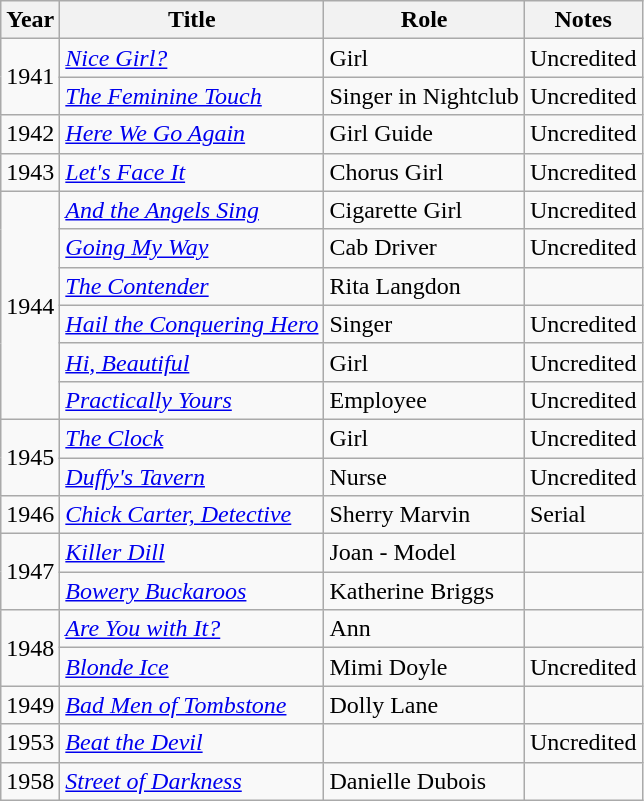<table class="wikitable">
<tr>
<th>Year</th>
<th>Title</th>
<th>Role</th>
<th>Notes</th>
</tr>
<tr>
<td rowspan=2>1941</td>
<td><em><a href='#'>Nice Girl?</a></em></td>
<td>Girl</td>
<td>Uncredited</td>
</tr>
<tr>
<td><em><a href='#'>The Feminine Touch</a></em></td>
<td>Singer in Nightclub</td>
<td>Uncredited</td>
</tr>
<tr>
<td>1942</td>
<td><em><a href='#'>Here We Go Again</a></em></td>
<td>Girl Guide</td>
<td>Uncredited</td>
</tr>
<tr>
<td>1943</td>
<td><em><a href='#'>Let's Face It</a></em></td>
<td>Chorus Girl</td>
<td>Uncredited</td>
</tr>
<tr>
<td rowspan=6>1944</td>
<td><em><a href='#'>And the Angels Sing</a></em></td>
<td>Cigarette Girl</td>
<td>Uncredited</td>
</tr>
<tr>
<td><em><a href='#'>Going My Way</a></em></td>
<td>Cab Driver</td>
<td>Uncredited</td>
</tr>
<tr>
<td><em><a href='#'>The Contender</a></em></td>
<td>Rita Langdon</td>
<td></td>
</tr>
<tr>
<td><em><a href='#'>Hail the Conquering Hero</a></em></td>
<td>Singer</td>
<td>Uncredited</td>
</tr>
<tr>
<td><em><a href='#'>Hi, Beautiful</a></em></td>
<td>Girl</td>
<td>Uncredited</td>
</tr>
<tr>
<td><em><a href='#'>Practically Yours</a></em></td>
<td>Employee</td>
<td>Uncredited</td>
</tr>
<tr>
<td rowspan=2>1945</td>
<td><em><a href='#'>The Clock</a></em></td>
<td>Girl</td>
<td>Uncredited</td>
</tr>
<tr>
<td><em><a href='#'>Duffy's Tavern</a></em></td>
<td>Nurse</td>
<td>Uncredited</td>
</tr>
<tr>
<td>1946</td>
<td><em><a href='#'>Chick Carter, Detective</a></em></td>
<td>Sherry Marvin</td>
<td>Serial</td>
</tr>
<tr>
<td rowspan=2>1947</td>
<td><em><a href='#'>Killer Dill</a></em></td>
<td>Joan - Model</td>
<td></td>
</tr>
<tr>
<td><em><a href='#'>Bowery Buckaroos</a></em></td>
<td>Katherine Briggs</td>
<td></td>
</tr>
<tr>
<td rowspan=2>1948</td>
<td><em><a href='#'>Are You with It?</a></em></td>
<td>Ann</td>
<td></td>
</tr>
<tr>
<td><em><a href='#'>Blonde Ice</a></em></td>
<td>Mimi Doyle</td>
<td>Uncredited</td>
</tr>
<tr>
<td>1949</td>
<td><em><a href='#'>Bad Men of Tombstone</a></em></td>
<td>Dolly Lane</td>
<td></td>
</tr>
<tr>
<td>1953</td>
<td><em><a href='#'>Beat the Devil</a></em></td>
<td></td>
<td>Uncredited</td>
</tr>
<tr>
<td>1958</td>
<td><em><a href='#'>Street of Darkness</a></em></td>
<td>Danielle Dubois</td>
<td></td>
</tr>
</table>
